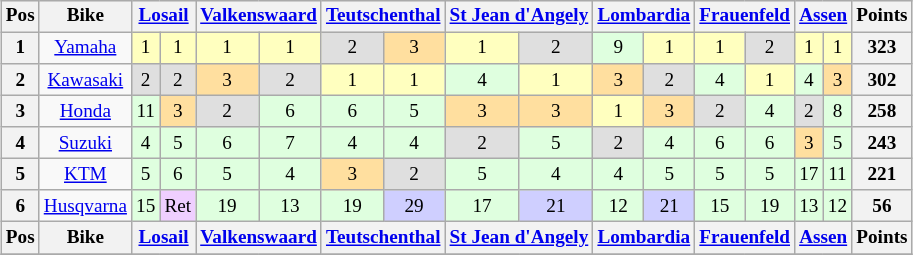<table>
<tr>
<td><br><table class="wikitable" style="font-size: 80%; text-align:center">
<tr valign="top">
<th valign="middle">Pos</th>
<th valign="middle">Bike</th>
<th colspan=2><a href='#'>Losail</a><br></th>
<th colspan=2><a href='#'>Valkenswaard</a><br></th>
<th colspan=2><a href='#'>Teutschenthal</a><br></th>
<th colspan=2><a href='#'>St Jean d'Angely</a><br></th>
<th colspan=2><a href='#'>Lombardia</a><br></th>
<th colspan=2><a href='#'>Frauenfeld</a><br></th>
<th colspan=2><a href='#'>Assen</a><br></th>
<th valign="middle">Points</th>
</tr>
<tr>
<th>1</th>
<td><a href='#'>Yamaha</a></td>
<td style="background:#ffffbf;">1</td>
<td style="background:#ffffbf;">1</td>
<td style="background:#ffffbf;">1</td>
<td style="background:#ffffbf;">1</td>
<td style="background:#dfdfdf;">2</td>
<td style="background:#ffdf9f;">3</td>
<td style="background:#ffffbf;">1</td>
<td style="background:#dfdfdf;">2</td>
<td style="background:#dfffdf;">9</td>
<td style="background:#ffffbf;">1</td>
<td style="background:#ffffbf;">1</td>
<td style="background:#dfdfdf;">2</td>
<td style="background:#ffffbf;">1</td>
<td style="background:#ffffbf;">1</td>
<th>323</th>
</tr>
<tr>
<th>2</th>
<td><a href='#'>Kawasaki</a></td>
<td style="background:#dfdfdf;">2</td>
<td style="background:#dfdfdf;">2</td>
<td style="background:#ffdf9f;">3</td>
<td style="background:#dfdfdf;">2</td>
<td style="background:#ffffbf;">1</td>
<td style="background:#ffffbf;">1</td>
<td style="background:#dfffdf;">4</td>
<td style="background:#ffffbf;">1</td>
<td style="background:#ffdf9f;">3</td>
<td style="background:#dfdfdf;">2</td>
<td style="background:#dfffdf;">4</td>
<td style="background:#ffffbf;">1</td>
<td style="background:#dfffdf;">4</td>
<td style="background:#ffdf9f;">3</td>
<th>302</th>
</tr>
<tr>
<th>3</th>
<td><a href='#'>Honda</a></td>
<td style="background:#dfffdf;">11</td>
<td style="background:#ffdf9f;">3</td>
<td style="background:#dfdfdf;">2</td>
<td style="background:#dfffdf;">6</td>
<td style="background:#dfffdf;">6</td>
<td style="background:#dfffdf;">5</td>
<td style="background:#ffdf9f;">3</td>
<td style="background:#ffdf9f;">3</td>
<td style="background:#ffffbf;">1</td>
<td style="background:#ffdf9f;">3</td>
<td style="background:#dfdfdf;">2</td>
<td style="background:#dfffdf;">4</td>
<td style="background:#dfdfdf;">2</td>
<td style="background:#dfffdf;">8</td>
<th>258</th>
</tr>
<tr>
<th>4</th>
<td><a href='#'>Suzuki</a></td>
<td style="background:#dfffdf;">4</td>
<td style="background:#dfffdf;">5</td>
<td style="background:#dfffdf;">6</td>
<td style="background:#dfffdf;">7</td>
<td style="background:#dfffdf;">4</td>
<td style="background:#dfffdf;">4</td>
<td style="background:#dfdfdf;">2</td>
<td style="background:#dfffdf;">5</td>
<td style="background:#dfdfdf;">2</td>
<td style="background:#dfffdf;">4</td>
<td style="background:#dfffdf;">6</td>
<td style="background:#dfffdf;">6</td>
<td style="background:#ffdf9f;">3</td>
<td style="background:#dfffdf;">5</td>
<th>243</th>
</tr>
<tr>
<th>5</th>
<td><a href='#'>KTM</a></td>
<td style="background:#dfffdf;">5</td>
<td style="background:#dfffdf;">6</td>
<td style="background:#dfffdf;">5</td>
<td style="background:#dfffdf;">4</td>
<td style="background:#ffdf9f;">3</td>
<td style="background:#dfdfdf;">2</td>
<td style="background:#dfffdf;">5</td>
<td style="background:#dfffdf;">4</td>
<td style="background:#dfffdf;">4</td>
<td style="background:#dfffdf;">5</td>
<td style="background:#dfffdf;">5</td>
<td style="background:#dfffdf;">5</td>
<td style="background:#dfffdf;">17</td>
<td style="background:#dfffdf;">11</td>
<th>221</th>
</tr>
<tr>
<th>6</th>
<td><a href='#'>Husqvarna</a></td>
<td style="background:#dfffdf;">15</td>
<td style="background:#efcfff;">Ret</td>
<td style="background:#dfffdf;">19</td>
<td style="background:#dfffdf;">13</td>
<td style="background:#dfffdf;">19</td>
<td style="background:#cfcfff;">29</td>
<td style="background:#dfffdf;">17</td>
<td style="background:#cfcfff;">21</td>
<td style="background:#dfffdf;">12</td>
<td style="background:#cfcfff;">21</td>
<td style="background:#dfffdf;">15</td>
<td style="background:#dfffdf;">19</td>
<td style="background:#dfffdf;">13</td>
<td style="background:#dfffdf;">12</td>
<th>56</th>
</tr>
<tr valign="top">
<th valign="middle">Pos</th>
<th valign="middle">Bike</th>
<th colspan=2><a href='#'>Losail</a><br></th>
<th colspan=2><a href='#'>Valkenswaard</a><br></th>
<th colspan=2><a href='#'>Teutschenthal</a><br></th>
<th colspan=2><a href='#'>St Jean d'Angely</a><br></th>
<th colspan=2><a href='#'>Lombardia</a><br></th>
<th colspan=2><a href='#'>Frauenfeld</a><br></th>
<th colspan=2><a href='#'>Assen</a><br></th>
<th valign="middle">Points</th>
</tr>
<tr>
</tr>
</table>
</td>
<td valign="top"><br></td>
</tr>
</table>
